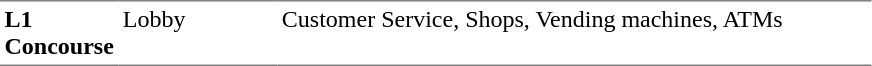<table table border=0 cellspacing=0 cellpadding=3>
<tr>
<td style="border-bottom:solid 1px gray; border-top:solid 1px gray;" valign=top width=50><strong>L1<br>Concourse</strong></td>
<td style="border-bottom:solid 1px gray; border-top:solid 1px gray;" valign=top width=100>Lobby</td>
<td style="border-bottom:solid 1px gray; border-top:solid 1px gray;" valign=top width=390>Customer Service, Shops, Vending machines, ATMs</td>
</tr>
</table>
